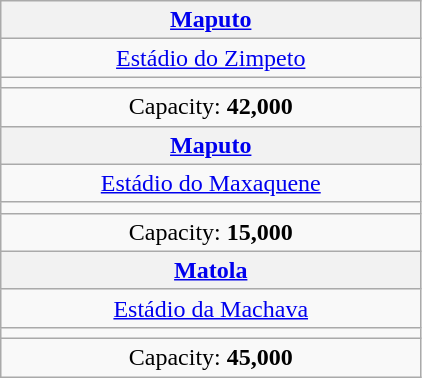<table class="wikitable" style="text-align:center">
<tr>
<th width=55%><a href='#'>Maputo</a></th>
</tr>
<tr>
<td><a href='#'>Estádio do Zimpeto</a></td>
</tr>
<tr>
<td></td>
</tr>
<tr>
<td>Capacity: <strong>42,000</strong></td>
</tr>
<tr>
<th width=55%><a href='#'>Maputo</a></th>
</tr>
<tr>
<td><a href='#'>Estádio do Maxaquene</a></td>
</tr>
<tr>
<td></td>
</tr>
<tr>
<td>Capacity: <strong>15,000</strong></td>
</tr>
<tr>
<th width=55%><a href='#'>Matola</a></th>
</tr>
<tr>
<td><a href='#'>Estádio da Machava</a></td>
</tr>
<tr>
<td></td>
</tr>
<tr>
<td>Capacity: <strong>45,000</strong></td>
</tr>
</table>
